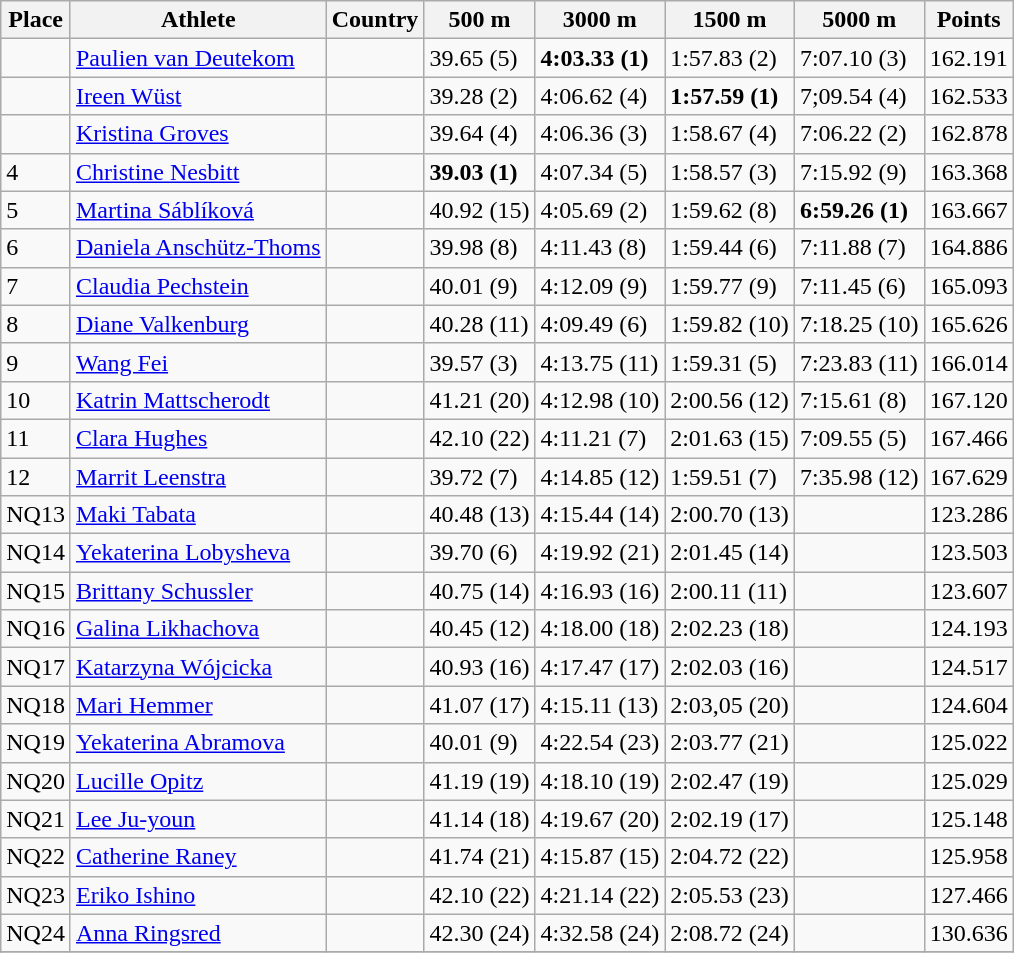<table class="wikitable" border="1">
<tr>
<th>Place</th>
<th>Athlete</th>
<th>Country</th>
<th>500 m</th>
<th>3000 m</th>
<th>1500 m</th>
<th>5000 m</th>
<th>Points</th>
</tr>
<tr>
<td></td>
<td><a href='#'>Paulien van Deutekom</a></td>
<td></td>
<td>39.65 (5)</td>
<td><strong>4:03.33 (1)</strong></td>
<td>1:57.83 (2)</td>
<td>7:07.10 (3)</td>
<td>162.191</td>
</tr>
<tr>
<td></td>
<td><a href='#'>Ireen Wüst</a></td>
<td></td>
<td>39.28 (2)</td>
<td>4:06.62 (4)</td>
<td><strong>1:57.59 (1)</strong></td>
<td>7;09.54 (4)</td>
<td>162.533</td>
</tr>
<tr>
<td></td>
<td><a href='#'>Kristina Groves</a></td>
<td></td>
<td>39.64 (4)</td>
<td>4:06.36 (3)</td>
<td>1:58.67 (4)</td>
<td>7:06.22 (2)</td>
<td>162.878</td>
</tr>
<tr>
<td>4</td>
<td><a href='#'>Christine Nesbitt</a></td>
<td></td>
<td><strong>39.03 (1)</strong></td>
<td>4:07.34 (5)</td>
<td>1:58.57 (3)</td>
<td>7:15.92 (9)</td>
<td>163.368</td>
</tr>
<tr>
<td>5</td>
<td><a href='#'>Martina Sáblíková</a></td>
<td></td>
<td>40.92 (15)</td>
<td>4:05.69 (2)</td>
<td>1:59.62 (8)</td>
<td><strong>6:59.26 (1)</strong></td>
<td>163.667</td>
</tr>
<tr>
<td>6</td>
<td><a href='#'>Daniela Anschütz-Thoms</a></td>
<td></td>
<td>39.98 (8)</td>
<td>4:11.43 (8)</td>
<td>1:59.44 (6)</td>
<td>7:11.88 (7)</td>
<td>164.886</td>
</tr>
<tr>
<td>7</td>
<td><a href='#'>Claudia Pechstein</a></td>
<td></td>
<td>40.01 (9)</td>
<td>4:12.09 (9)</td>
<td>1:59.77 (9)</td>
<td>7:11.45 (6)</td>
<td>165.093</td>
</tr>
<tr>
<td>8</td>
<td><a href='#'>Diane Valkenburg</a></td>
<td></td>
<td>40.28 (11)</td>
<td>4:09.49 (6)</td>
<td>1:59.82 (10)</td>
<td>7:18.25 (10)</td>
<td>165.626</td>
</tr>
<tr>
<td>9</td>
<td><a href='#'>Wang Fei</a></td>
<td></td>
<td>39.57 (3)</td>
<td>4:13.75 (11)</td>
<td>1:59.31 (5)</td>
<td>7:23.83 (11)</td>
<td>166.014</td>
</tr>
<tr>
<td>10</td>
<td><a href='#'>Katrin Mattscherodt</a></td>
<td></td>
<td>41.21 (20)</td>
<td>4:12.98 (10)</td>
<td>2:00.56 (12)</td>
<td>7:15.61 (8)</td>
<td>167.120</td>
</tr>
<tr>
<td>11</td>
<td><a href='#'>Clara Hughes</a></td>
<td></td>
<td>42.10 (22)</td>
<td>4:11.21 (7)</td>
<td>2:01.63 (15)</td>
<td>7:09.55 (5)</td>
<td>167.466</td>
</tr>
<tr>
<td>12</td>
<td><a href='#'>Marrit Leenstra</a></td>
<td></td>
<td>39.72 (7)</td>
<td>4:14.85 (12)</td>
<td>1:59.51 (7)</td>
<td>7:35.98 (12)</td>
<td>167.629</td>
</tr>
<tr>
<td>NQ13</td>
<td><a href='#'>Maki Tabata</a></td>
<td></td>
<td>40.48 (13)</td>
<td>4:15.44 (14)</td>
<td>2:00.70 (13)</td>
<td></td>
<td>123.286</td>
</tr>
<tr>
<td>NQ14</td>
<td><a href='#'>Yekaterina Lobysheva</a></td>
<td></td>
<td>39.70 (6)</td>
<td>4:19.92 (21)</td>
<td>2:01.45 (14)</td>
<td></td>
<td>123.503</td>
</tr>
<tr>
<td>NQ15</td>
<td><a href='#'>Brittany Schussler</a></td>
<td></td>
<td>40.75 (14)</td>
<td>4:16.93 (16)</td>
<td>2:00.11 (11)</td>
<td></td>
<td>123.607</td>
</tr>
<tr>
<td>NQ16</td>
<td><a href='#'>Galina Likhachova</a></td>
<td></td>
<td>40.45 (12)</td>
<td>4:18.00 (18)</td>
<td>2:02.23 (18)</td>
<td></td>
<td>124.193</td>
</tr>
<tr>
<td>NQ17</td>
<td><a href='#'>Katarzyna Wójcicka</a></td>
<td></td>
<td>40.93 (16)</td>
<td>4:17.47 (17)</td>
<td>2:02.03 (16)</td>
<td></td>
<td>124.517</td>
</tr>
<tr>
<td>NQ18</td>
<td><a href='#'>Mari Hemmer</a></td>
<td></td>
<td>41.07 (17)</td>
<td>4:15.11 (13)</td>
<td>2:03,05 (20)</td>
<td></td>
<td>124.604</td>
</tr>
<tr>
<td>NQ19</td>
<td><a href='#'>Yekaterina Abramova</a></td>
<td></td>
<td>40.01 (9)</td>
<td>4:22.54 (23)</td>
<td>2:03.77 (21)</td>
<td></td>
<td>125.022</td>
</tr>
<tr>
<td>NQ20</td>
<td><a href='#'>Lucille Opitz</a></td>
<td></td>
<td>41.19 (19)</td>
<td>4:18.10 (19)</td>
<td>2:02.47 (19)</td>
<td></td>
<td>125.029</td>
</tr>
<tr>
<td>NQ21</td>
<td><a href='#'>Lee Ju-youn</a></td>
<td></td>
<td>41.14 (18)</td>
<td>4:19.67 (20)</td>
<td>2:02.19 (17)</td>
<td></td>
<td>125.148</td>
</tr>
<tr>
<td>NQ22</td>
<td><a href='#'>Catherine Raney</a></td>
<td></td>
<td>41.74 (21)</td>
<td>4:15.87 (15)</td>
<td>2:04.72 (22)</td>
<td></td>
<td>125.958</td>
</tr>
<tr>
<td>NQ23</td>
<td><a href='#'>Eriko Ishino</a></td>
<td></td>
<td>42.10 (22)</td>
<td>4:21.14 (22)</td>
<td>2:05.53 (23)</td>
<td></td>
<td>127.466</td>
</tr>
<tr>
<td>NQ24</td>
<td><a href='#'>Anna Ringsred</a></td>
<td></td>
<td>42.30 (24)</td>
<td>4:32.58 (24)</td>
<td>2:08.72 (24)</td>
<td></td>
<td>130.636</td>
</tr>
<tr>
</tr>
</table>
